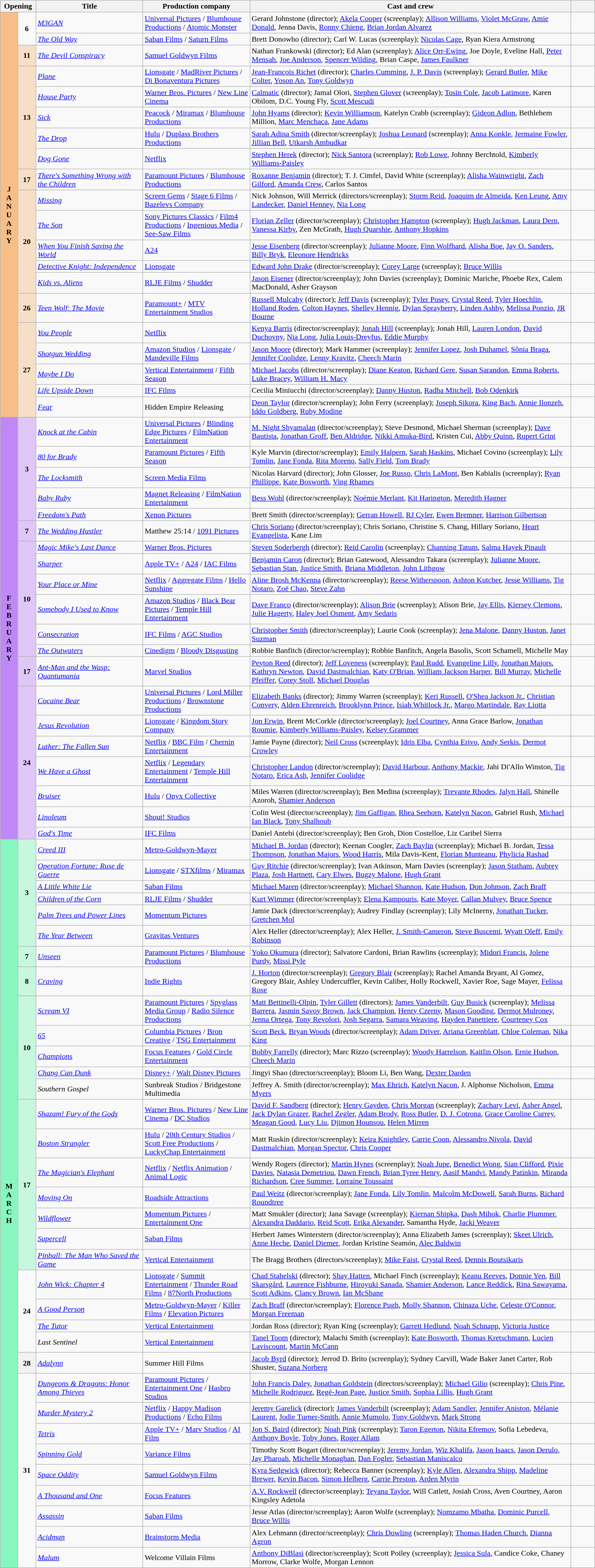<table class="wikitable sortable">
<tr>
<th colspan="2" style="width:6%;">Opening</th>
<th style="width:18%;">Title</th>
<th style="width:18%;">Production company</th>
<th>Cast and crew</th>
<th style="width:4%;"  class="unsortable"></th>
</tr>
<tr>
<th rowspan="20" style="text-align:center; background:#f7bf87; ">J<br>A<br>N<br>U<br>A<br>R<br>Y</th>
<td rowspan="2" style="text-align:center" style="text-align:center; background:#f7dfc7"><strong>6</strong></td>
<td><em><a href='#'>M3GAN</a></em></td>
<td><a href='#'>Universal Pictures</a> / <a href='#'>Blumhouse Productions</a> / <a href='#'>Atomic Monster</a></td>
<td>Gerard Johnstone (director); <a href='#'>Akela Cooper</a> (screenplay); <a href='#'>Allison Williams</a>, <a href='#'>Violet McGraw</a>, <a href='#'>Amie Donald</a>, Jenna Davis, <a href='#'>Ronny Chieng</a>, <a href='#'>Brian Jordan Alvarez</a></td>
<td style="text-align:center"></td>
</tr>
<tr>
<td><em><a href='#'>The Old Way</a></em></td>
<td><a href='#'>Saban Films</a> / <a href='#'>Saturn Films</a></td>
<td>Brett Donowho (director); Carl W. Lucas (screenplay); <a href='#'>Nicolas Cage</a>, Ryan Kiera Armstrong</td>
<td style="text-align:center"></td>
</tr>
<tr>
<td rowspan="1" style="text-align:center; background:#f7dfc7"><strong>11</strong></td>
<td><em><a href='#'>The Devil Conspiracy</a></em></td>
<td><a href='#'>Samuel Goldwyn Films</a></td>
<td>Nathan Frankowski (director); Ed Alan (screenplay); <a href='#'>Alice Orr-Ewing</a>, Joe Doyle, Eveline Hall, <a href='#'>Peter Mensah</a>, <a href='#'>Joe Anderson</a>, <a href='#'>Spencer Wilding</a>, Brian Caspe, <a href='#'>James Faulkner</a></td>
<td style="text-align:center;"></td>
</tr>
<tr>
<td rowspan="5" style="text-align:center; background:#f7dfc7"><strong>13</strong></td>
<td><em><a href='#'>Plane</a></em></td>
<td><a href='#'>Lionsgate</a> / <a href='#'>MadRiver Pictures</a> / <a href='#'>Di Bonaventura Pictures</a></td>
<td><a href='#'>Jean-François Richet</a> (director); <a href='#'>Charles Cumming</a>, <a href='#'>J. P. Davis</a> (screenplay); <a href='#'>Gerard Butler</a>, <a href='#'>Mike Colter</a>, <a href='#'>Yoson An</a>, <a href='#'>Tony Goldwyn</a></td>
<td style="text-align:center;"></td>
</tr>
<tr>
<td><em><a href='#'>House Party</a></em></td>
<td><a href='#'>Warner Bros. Pictures</a> / <a href='#'>New Line Cinema</a></td>
<td><a href='#'>Calmatic</a> (director); Jamal Olori, <a href='#'>Stephen Glover</a> (screenplay); <a href='#'>Tosin Cole</a>, <a href='#'>Jacob Latimore</a>, Karen Obilom, D.C. Young Fly, <a href='#'>Scott Mescudi</a></td>
<td style="text-align:center;"></td>
</tr>
<tr>
<td><em><a href='#'>Sick</a></em></td>
<td><a href='#'>Peacock</a> / <a href='#'>Miramax</a> / <a href='#'>Blumhouse Productions</a></td>
<td><a href='#'>John Hyams</a> (director); <a href='#'>Kevin Williamson</a>, Katelyn Crabb (screenplay); <a href='#'>Gideon Adlon</a>, Bethlehem Million, <a href='#'>Marc Menchaca</a>, <a href='#'>Jane Adams</a></td>
<td style="text-align:center;"></td>
</tr>
<tr>
<td><em><a href='#'>The Drop</a></em></td>
<td><a href='#'>Hulu</a> / <a href='#'>Duplass Brothers Productions</a></td>
<td><a href='#'>Sarah Adina Smith</a> (director/screenplay); <a href='#'>Joshua Leonard</a> (screenplay); <a href='#'>Anna Konkle</a>, <a href='#'>Jermaine Fowler</a>, <a href='#'>Jillian Bell</a>, <a href='#'>Utkarsh Ambudkar</a></td>
<td style="text-align:center;"></td>
</tr>
<tr>
<td><em><a href='#'>Dog Gone</a></em></td>
<td><a href='#'>Netflix</a></td>
<td><a href='#'>Stephen Herek</a> (director); <a href='#'>Nick Santora</a> (screenplay); <a href='#'>Rob Lowe</a>, Johnny Berchtold, <a href='#'>Kimberly Williams-Paisley</a></td>
<td style="text-align:center;"></td>
</tr>
<tr>
<td rowspan="1" style="text-align:center; background:#f7dfc7"><strong>17</strong></td>
<td><em><a href='#'>There's Something Wrong with the Children</a></em></td>
<td><a href='#'>Paramount Pictures</a> / <a href='#'>Blumhouse Productions</a></td>
<td><a href='#'>Roxanne Benjamin</a> (director); T. J. Cimfel, David White (screenplay); <a href='#'>Alisha Wainwright</a>, <a href='#'>Zach Gilford</a>, <a href='#'>Amanda Crew</a>, Carlos Santos</td>
<td style="text-align:center;"></td>
</tr>
<tr>
<td rowspan="5" style="text-align:center; background:#f7dfc7"><strong>20</strong></td>
<td><em><a href='#'>Missing</a></em></td>
<td><a href='#'>Screen Gems</a> / <a href='#'>Stage 6 Films</a> / <a href='#'>Bazelevs Company</a></td>
<td>Nick Johnson, Will Merrick (directors/screenplay); <a href='#'>Storm Reid</a>, <a href='#'>Joaquim de Almeida</a>, <a href='#'>Ken Leung</a>, <a href='#'>Amy Landecker</a>, <a href='#'>Daniel Henney</a>, <a href='#'>Nia Long</a></td>
<td style="text-align:center;"></td>
</tr>
<tr>
<td><em><a href='#'>The Son</a></em></td>
<td><a href='#'>Sony Pictures Classics</a> / <a href='#'>Film4 Productions</a> / <a href='#'>Ingenious Media</a> / <a href='#'>See-Saw Films</a></td>
<td><a href='#'>Florian Zeller</a> (director/screenplay); <a href='#'>Christopher Hampton</a> (screenplay); <a href='#'>Hugh Jackman</a>, <a href='#'>Laura Dern</a>, <a href='#'>Vanessa Kirby</a>, Zen McGrath, <a href='#'>Hugh Quarshie</a>, <a href='#'>Anthony Hopkins</a></td>
<td style="text-align:center;"></td>
</tr>
<tr>
<td><em><a href='#'>When You Finish Saving the World</a></em></td>
<td><a href='#'>A24</a></td>
<td><a href='#'>Jesse Eisenberg</a> (director/screenplay); <a href='#'>Julianne Moore</a>, <a href='#'>Finn Wolfhard</a>, <a href='#'>Alisha Boe</a>, <a href='#'>Jay O. Sanders</a>, <a href='#'>Billy Bryk</a>, <a href='#'>Eleonore Hendricks</a></td>
<td style="text-align:center;"></td>
</tr>
<tr>
<td><em><a href='#'>Detective Knight: Independence</a></em></td>
<td><a href='#'>Lionsgate</a></td>
<td><a href='#'>Edward John Drake</a> (director/screenplay); <a href='#'>Corey Large</a> (screenplay); <a href='#'>Bruce Willis</a></td>
<td style="text-align:center;"></td>
</tr>
<tr>
<td><em><a href='#'>Kids vs. Aliens</a></em></td>
<td><a href='#'>RLJE Films</a> / <a href='#'>Shudder</a></td>
<td><a href='#'>Jason Eisener</a> (director/screenplay); John Davies (screenplay); Dominic Mariche, Phoebe Rex, Calem MacDonald, Asher Grayson</td>
<td style="text-align:center;"></td>
</tr>
<tr>
<td style="text-align:center; background:#f7dfc7"><strong>26</strong></td>
<td><em><a href='#'>Teen Wolf: The Movie</a></em></td>
<td><a href='#'>Paramount+</a> / <a href='#'>MTV Entertainment Studios</a></td>
<td><a href='#'>Russell Mulcahy</a> (director); <a href='#'>Jeff Davis</a> (screenplay); <a href='#'>Tyler Posey</a>, <a href='#'>Crystal Reed</a>, <a href='#'>Tyler Hoechlin</a>, <a href='#'>Holland Roden</a>, <a href='#'>Colton Haynes</a>, <a href='#'>Shelley Hennig</a>, <a href='#'>Dylan Sprayberry</a>, <a href='#'>Linden Ashby</a>, <a href='#'>Melissa Ponzio</a>, <a href='#'>JR Bourne</a></td>
<td style="text-align:center;"></td>
</tr>
<tr>
<td rowspan="5" style="text-align:center; background:#f7dfc7"><strong>27</strong></td>
<td><em><a href='#'>You People</a></em></td>
<td><a href='#'>Netflix</a></td>
<td><a href='#'>Kenya Barris</a> (director/screenplay); <a href='#'>Jonah Hill</a> (screenplay); Jonah Hill, <a href='#'>Lauren London</a>, <a href='#'>David Duchovny</a>, <a href='#'>Nia Long</a>, <a href='#'>Julia Louis-Dreyfus</a>, <a href='#'>Eddie Murphy</a></td>
<td style="text-align:center;"></td>
</tr>
<tr>
<td><em><a href='#'>Shotgun Wedding</a></em></td>
<td><a href='#'>Amazon Studios</a> / <a href='#'>Lionsgate</a> / <a href='#'>Mandeville Films</a></td>
<td><a href='#'>Jason Moore</a> (director); Mark Hammer (screenplay); <a href='#'>Jennifer Lopez</a>, <a href='#'>Josh Duhamel</a>, <a href='#'>Sônia Braga</a>, <a href='#'>Jennifer Coolidge</a>, <a href='#'>Lenny Kravitz</a>, <a href='#'>Cheech Marin</a></td>
<td style="text-align:center;"></td>
</tr>
<tr>
<td><em><a href='#'>Maybe I Do</a></em></td>
<td><a href='#'>Vertical Entertainment</a> / <a href='#'>Fifth Season</a></td>
<td><a href='#'>Michael Jacobs</a> (director/screenplay); <a href='#'>Diane Keaton</a>, <a href='#'>Richard Gere</a>, <a href='#'>Susan Sarandon</a>, <a href='#'>Emma Roberts</a>, <a href='#'>Luke Bracey</a>, <a href='#'>William H. Macy</a></td>
<td style="text-align:center;"></td>
</tr>
<tr>
<td><em><a href='#'>Life Upside Down</a></em></td>
<td><a href='#'>IFC Films</a></td>
<td>Cecilia Miniucchi (director/screenplay); <a href='#'>Danny Huston</a>, <a href='#'>Radha Mitchell</a>, <a href='#'>Bob Odenkirk</a></td>
<td style="text-align:center;"></td>
</tr>
<tr>
<td><em><a href='#'>Fear</a></em></td>
<td>Hidden Empire Releasing</td>
<td><a href='#'>Deon Taylor</a> (director/screenplay); John Ferry (screenplay); <a href='#'>Joseph Sikora</a>, <a href='#'>King Bach</a>, <a href='#'>Annie Ilonzeh</a>, <a href='#'>Iddo Goldberg</a>, <a href='#'>Ruby Modine</a></td>
<td style="text-align:center;"></td>
</tr>
<tr>
<th rowspan="20" style="text-align:center; background:#bf87f7; textcolor:#000;">F<br>E<br>B<br>R<br>U<br>A<br>R<br>Y</th>
<td rowspan="5" style="text-align:center; background:#dfc7f7;"><strong>3</strong></td>
<td><em><a href='#'>Knock at the Cabin</a></em></td>
<td><a href='#'>Universal Pictures</a> / <a href='#'>Blinding Edge Pictures</a> / <a href='#'>FilmNation Entertainment</a></td>
<td><a href='#'>M. Night Shyamalan</a> (director/screenplay); Steve Desmond, Michael Sherman (screenplay); <a href='#'>Dave Bautista</a>, <a href='#'>Jonathan Groff</a>, <a href='#'>Ben Aldridge</a>, <a href='#'>Nikki Amuka-Bird</a>, Kristen Cui, <a href='#'>Abby Quinn</a>, <a href='#'>Rupert Grint</a></td>
<td style="text-align:center"></td>
</tr>
<tr>
<td><em><a href='#'>80 for Brady</a></em></td>
<td><a href='#'>Paramount Pictures</a> / <a href='#'>Fifth Season</a></td>
<td>Kyle Marvin (director/screenplay); <a href='#'>Emily Halpern</a>, <a href='#'>Sarah Haskins</a>, Michael Covino (screenplay); <a href='#'>Lily Tomlin</a>, <a href='#'>Jane Fonda</a>, <a href='#'>Rita Moreno</a>, <a href='#'>Sally Field</a>, <a href='#'>Tom Brady</a></td>
<td style="text-align:center"></td>
</tr>
<tr>
<td><em><a href='#'>The Locksmith</a></em></td>
<td><a href='#'>Screen Media Films</a></td>
<td>Nicolas Harvard (director); John Glosser, <a href='#'>Joe Russo</a>, <a href='#'>Chris LaMont</a>, Ben Kabialis (screenplay); <a href='#'>Ryan Phillippe</a>, <a href='#'>Kate Bosworth</a>, <a href='#'>Ving Rhames</a></td>
<td style="text-align:center;"></td>
</tr>
<tr>
<td><em><a href='#'>Baby Ruby</a></em></td>
<td><a href='#'>Magnet Releasing</a> / <a href='#'>FilmNation Entertainment</a></td>
<td><a href='#'>Bess Wohl</a> (director/screenplay); <a href='#'>Noémie Merlant</a>, <a href='#'>Kit Harington</a>, <a href='#'>Meredith Hagner</a></td>
<td style="text-align:center;"></td>
</tr>
<tr>
<td><em><a href='#'>Freedom's Path</a></em></td>
<td><a href='#'>Xenon Pictures</a></td>
<td>Brett Smith (director/screenplay); <a href='#'>Gerran Howell</a>, <a href='#'>RJ Cyler</a>, <a href='#'>Ewen Bremner</a>, <a href='#'>Harrison Gilbertson</a></td>
<td style="text-align:center;"></td>
</tr>
<tr>
<td style="text-align:center; background:#dfc7f7;"><strong>7</strong></td>
<td><em><a href='#'>The Wedding Hustler</a></em></td>
<td>Matthew 25:14 / <a href='#'>1091 Pictures</a></td>
<td><a href='#'>Chris Soriano</a> (director/screenplay); Chris Soriano, Christine S. Chang, Hillary Soriano, <a href='#'>Heart Evangelista</a>, Kane Lim</td>
<td style="text-align:center"></td>
</tr>
<tr>
<td rowspan="6" style="text-align:center; background:#dfc7f7;"><strong>10</strong></td>
<td><em><a href='#'>Magic Mike's Last Dance</a></em></td>
<td><a href='#'>Warner Bros. Pictures</a></td>
<td><a href='#'>Steven Soderbergh</a> (director); <a href='#'>Reid Carolin</a> (screenplay); <a href='#'>Channing Tatum</a>, <a href='#'>Salma Hayek Pinault</a></td>
<td style="text-align:center"></td>
</tr>
<tr>
<td><em><a href='#'>Sharper</a></em></td>
<td><a href='#'>Apple TV+</a> / <a href='#'>A24</a>  / <a href='#'>IAC Films</a></td>
<td><a href='#'>Benjamin Caron</a> (director); Brian Gatewood, Alessandro Takara (screenplay); <a href='#'>Julianne Moore</a>, <a href='#'>Sebastian Stan</a>, <a href='#'>Justice Smith</a>, <a href='#'>Briana Middleton</a>, <a href='#'>John Lithgow</a></td>
<td style="text-align:center"></td>
</tr>
<tr>
<td><em><a href='#'>Your Place or Mine</a></em></td>
<td><a href='#'>Netflix</a> / <a href='#'>Aggregate Films</a> / <a href='#'>Hello Sunshine</a></td>
<td><a href='#'>Aline Brosh McKenna</a> (director/screenplay); <a href='#'>Reese Witherspoon</a>, <a href='#'>Ashton Kutcher</a>, <a href='#'>Jesse Williams</a>, <a href='#'>Tig Notaro</a>, <a href='#'>Zoë Chao</a>, <a href='#'>Steve Zahn</a></td>
<td style="text-align:center"></td>
</tr>
<tr>
<td><em><a href='#'>Somebody I Used to Know</a></em></td>
<td><a href='#'>Amazon Studios</a> / <a href='#'>Black Bear Pictures</a> / <a href='#'>Temple Hill Entertainment</a></td>
<td><a href='#'>Dave Franco</a> (director/screenplay); <a href='#'>Alison Brie</a> (screenplay); Alison Brie, <a href='#'>Jay Ellis</a>, <a href='#'>Kiersey Clemons</a>, <a href='#'>Julie Hagerty</a>, <a href='#'>Haley Joel Osment</a>, <a href='#'>Amy Sedaris</a></td>
<td style="text-align:center"></td>
</tr>
<tr>
<td><em><a href='#'>Consecration</a></em></td>
<td><a href='#'>IFC Films</a> / <a href='#'>AGC Studios</a></td>
<td><a href='#'>Christopher Smith</a> (director/screenplay); Laurie Cook (screenplay); <a href='#'>Jena Malone</a>, <a href='#'>Danny Huston</a>, <a href='#'>Janet Suzman</a></td>
<td style="text-align:center"></td>
</tr>
<tr>
<td><em><a href='#'>The Outwaters</a></em></td>
<td><a href='#'>Cinedigm</a> / <a href='#'>Bloody Disgusting</a></td>
<td>Robbie Banfitch (director/screenplay); Robbie Banfitch, Angela Basolis, Scott Schamell, Michelle May</td>
<td style="text-align:center"></td>
</tr>
<tr>
<td style="text-align:center; background:#dfc7f7;"><strong>17</strong></td>
<td><em><a href='#'>Ant-Man and the Wasp: Quantumania</a></em></td>
<td><a href='#'>Marvel Studios</a></td>
<td><a href='#'>Peyton Reed</a> (director); <a href='#'>Jeff Loveness</a> (screenplay); <a href='#'>Paul Rudd</a>, <a href='#'>Evangeline Lilly</a>, <a href='#'>Jonathan Majors</a>, <a href='#'>Kathryn Newton</a>, <a href='#'>David Dastmalchian</a>, <a href='#'>Katy O'Brian</a>, <a href='#'>William Jackson Harper</a>, <a href='#'>Bill Murray</a>, <a href='#'>Michelle Pfeiffer</a>, <a href='#'>Corey Stoll</a>, <a href='#'>Michael Douglas</a></td>
<td style="text-align:center"></td>
</tr>
<tr>
<td rowspan="7" style="text-align:center; background:#dfc7f7;"><strong>24</strong></td>
<td><em><a href='#'>Cocaine Bear</a></em></td>
<td><a href='#'>Universal Pictures</a> / <a href='#'>Lord Miller Productions</a> / <a href='#'>Brownstone Productions</a></td>
<td><a href='#'>Elizabeth Banks</a> (director); Jimmy Warren (screenplay); <a href='#'>Keri Russell</a>, <a href='#'>O'Shea Jackson Jr.</a>, <a href='#'>Christian Convery</a>, <a href='#'>Alden Ehrenreich</a>, <a href='#'>Brooklynn Prince</a>, <a href='#'>Isiah Whitlock Jr.</a>, <a href='#'>Margo Martindale</a>, <a href='#'>Ray Liotta</a></td>
<td style="text-align:center"></td>
</tr>
<tr>
<td><em><a href='#'>Jesus Revolution</a></em></td>
<td><a href='#'>Lionsgate</a> / <a href='#'>Kingdom Story Company</a></td>
<td><a href='#'>Jon Erwin</a>, Brent McCorkle (director/screenplay); <a href='#'>Joel Courtney</a>, Anna Grace Barlow, <a href='#'>Jonathan Roumie</a>, <a href='#'>Kimberly Williams-Paisley</a>, <a href='#'>Kelsey Grammer</a></td>
<td style="text-align:center"></td>
</tr>
<tr>
<td><em><a href='#'>Luther: The Fallen Sun</a></em></td>
<td><a href='#'>Netflix</a> / <a href='#'>BBC Film</a> / <a href='#'>Chernin Entertainment</a></td>
<td>Jamie Payne (director); <a href='#'>Neil Cross</a> (screenplay); <a href='#'>Idris Elba</a>, <a href='#'>Cynthia Erivo</a>, <a href='#'>Andy Serkis</a>, <a href='#'>Dermot Crowley</a></td>
<td style="text-align:center"></td>
</tr>
<tr>
<td><em><a href='#'>We Have a Ghost</a></em></td>
<td><a href='#'>Netflix</a> / <a href='#'>Legendary Entertainment</a> / <a href='#'>Temple Hill Entertainment</a></td>
<td><a href='#'>Christopher Landon</a> (director/screenplay); <a href='#'>David Harbour</a>, <a href='#'>Anthony Mackie</a>, Jahi Di'Allo Winston, <a href='#'>Tig Notaro</a>, <a href='#'>Erica Ash</a>, <a href='#'>Jennifer Coolidge</a></td>
<td style="text-align:center"></td>
</tr>
<tr>
<td><em><a href='#'>Bruiser</a></em></td>
<td><a href='#'>Hulu</a> / <a href='#'>Onyx Collective</a></td>
<td>Miles Warren (director/screenplay); Ben Medina (screenplay); <a href='#'>Trevante Rhodes</a>, <a href='#'>Jalyn Hall</a>, Shinelle Azoroh, <a href='#'>Shamier Anderson</a></td>
<td style="text-align:center"></td>
</tr>
<tr>
<td><em><a href='#'>Linoleum</a></em></td>
<td><a href='#'>Shout! Studios</a></td>
<td>Colin West (director/screenplay); <a href='#'>Jim Gaffigan</a>, <a href='#'>Rhea Seehorn</a>, <a href='#'>Katelyn Nacon</a>, Gabriel Rush, <a href='#'>Michael Ian Black</a>, <a href='#'>Tony Shalhoub</a></td>
<td style="text-align:center"></td>
</tr>
<tr>
<td><em><a href='#'>God's Time</a></em></td>
<td><a href='#'>IFC Films</a></td>
<td>Daniel Antebi (director/screenplay); Ben Groh, Dion Costelloe, Liz Caribel Sierra</td>
<td style="text-align:center"></td>
</tr>
<tr>
<th rowspan="34" style="text-align:center; background:#87f7bf; textcolor:#000;">M<br>A<br>R<br>C<br>H</th>
<td rowspan="6" style="text-align:center; background:#c7f7df"><strong>3</strong></td>
<td><em><a href='#'>Creed III</a></em></td>
<td><a href='#'>Metro-Goldwyn-Mayer</a></td>
<td><a href='#'>Michael B. Jordan</a> (director); Keenan Coogler, <a href='#'>Zach Baylin</a> (screenplay); Michael B. Jordan, <a href='#'>Tessa Thompson</a>, <a href='#'>Jonathan Majors</a>, <a href='#'>Wood Harris</a>, Mila Davis-Kent, <a href='#'>Florian Munteanu</a>, <a href='#'>Phylicia Rashad</a></td>
<td style="text-align:center"></td>
</tr>
<tr>
<td><em><a href='#'>Operation Fortune: Ruse de Guerre</a></em></td>
<td><a href='#'>Lionsgate</a> / <a href='#'>STXfilms</a> / <a href='#'>Miramax</a></td>
<td><a href='#'>Guy Ritchie</a> (director/screenplay); Ivan Atkinson, Marn Davies (screenplay); <a href='#'>Jason Statham</a>, <a href='#'>Aubrey Plaza</a>, <a href='#'>Josh Hartnett</a>, <a href='#'>Cary Elwes</a>, <a href='#'>Bugzy Malone</a>, <a href='#'>Hugh Grant</a></td>
<td style="text-align:center"></td>
</tr>
<tr>
<td><em><a href='#'>A Little White Lie</a></em></td>
<td><a href='#'>Saban Films</a></td>
<td><a href='#'>Michael Maren</a> (director/screenplay); <a href='#'>Michael Shannon</a>, <a href='#'>Kate Hudson</a>, <a href='#'>Don Johnson</a>, <a href='#'>Zach Braff</a></td>
<td style="text-align:center"></td>
</tr>
<tr>
<td><em><a href='#'>Children of the Corn</a></em></td>
<td><a href='#'>RLJE Films</a> / <a href='#'>Shudder</a></td>
<td><a href='#'>Kurt Wimmer</a> (director/screenplay); <a href='#'>Elena Kampouris</a>, <a href='#'>Kate Moyer</a>, <a href='#'>Callan Mulvey</a>, <a href='#'>Bruce Spence</a></td>
<td style="text-align:center"></td>
</tr>
<tr>
<td><em><a href='#'>Palm Trees and Power Lines</a></em></td>
<td><a href='#'>Momentum Pictures</a></td>
<td>Jamie Dack (director/screenplay); Audrey Findlay (screenplay); Lily McInerny, <a href='#'>Jonathan Tucker</a>, <a href='#'>Gretchen Mol</a></td>
<td style="text-align:center"></td>
</tr>
<tr>
<td><em><a href='#'>The Year Between</a></em></td>
<td><a href='#'>Gravitas Ventures</a></td>
<td>Alex Heller (director/screenplay); Alex Heller, <a href='#'>J. Smith-Cameron</a>, <a href='#'>Steve Buscemi</a>, <a href='#'>Wyatt Oleff</a>, <a href='#'>Emily Robinson</a></td>
<td style="text-align:center"></td>
</tr>
<tr>
<td rowspan="1" style="text-align:center; background:#c7f7df"><strong>7</strong></td>
<td><em><a href='#'>Unseen</a></em></td>
<td><a href='#'>Paramount Pictures</a> / <a href='#'>Blumhouse Productions</a></td>
<td><a href='#'>Yoko Okumura</a> (director); Salvatore Cardoni, Brian Rawlins (screenplay); <a href='#'>Midori Francis</a>, <a href='#'>Jolene Purdy</a>, <a href='#'>Missi Pyle</a></td>
<td style="text-align:center"></td>
</tr>
<tr>
<td rowspan="1" style="text-align:center; background:#c7f7df"><strong>8</strong></td>
<td><em><a href='#'>Craving</a></em></td>
<td><a href='#'>Indie Rights</a></td>
<td><a href='#'>J. Horton</a> (director/screenplay); <a href='#'>Gregory Blair</a> (screenplay); Rachel Amanda Bryant, Al Gomez, Gregory Blair, Ashley Undercuffler, Kevin Caliber, Holly Rockwell, Xavier Roe, Sage Mayer, <a href='#'>Felissa Rose</a></td>
<td style="text-align:center;"></td>
</tr>
<tr>
<td rowspan="5" style="text-align:center; background:#c7f7df"><strong>10</strong></td>
<td><em><a href='#'>Scream VI</a></em></td>
<td><a href='#'>Paramount Pictures</a> / <a href='#'>Spyglass Media Group</a> / <a href='#'>Radio Silence Productions</a></td>
<td><a href='#'>Matt Bettinelli-Olpin</a>, <a href='#'>Tyler Gillett</a> (directors); <a href='#'>James Vanderbilt</a>, <a href='#'>Guy Busick</a> (screenplay); <a href='#'>Melissa Barrera</a>, <a href='#'>Jasmin Savoy Brown</a>, <a href='#'>Jack Champion</a>, <a href='#'>Henry Czerny</a>, <a href='#'>Mason Gooding</a>, <a href='#'>Dermot Mulroney</a>, <a href='#'>Jenna Ortega</a>, <a href='#'>Tony Revolori</a>, <a href='#'>Josh Segarra</a>, <a href='#'>Samara Weaving</a>, <a href='#'>Hayden Panettiere</a>, <a href='#'>Courteney Cox</a></td>
<td style="text-align:center"></td>
</tr>
<tr>
<td><em><a href='#'>65</a></em></td>
<td><a href='#'>Columbia Pictures</a> / <a href='#'>Bron Creative</a> / <a href='#'>TSG Entertainment</a></td>
<td><a href='#'>Scott Beck</a>, <a href='#'>Bryan Woods</a> (director/screenplay); <a href='#'>Adam Driver</a>, <a href='#'>Ariana Greenblatt</a>, <a href='#'>Chloe Coleman</a>, <a href='#'>Nika King</a></td>
<td style="text-align:center"></td>
</tr>
<tr>
<td><em><a href='#'>Champions</a></em></td>
<td><a href='#'>Focus Features</a> / <a href='#'>Gold Circle Entertainment</a></td>
<td><a href='#'>Bobby Farrelly</a> (director); Marc Rizzo (screenplay); <a href='#'>Woody Harrelson</a>, <a href='#'>Kaitlin Olson</a>, <a href='#'>Ernie Hudson</a>, <a href='#'>Cheech Marin</a></td>
<td style="text-align:center"></td>
</tr>
<tr>
<td><em><a href='#'>Chang Can Dunk</a></em></td>
<td><a href='#'>Disney+</a> / <a href='#'>Walt Disney Pictures</a></td>
<td>Jingyi Shao (director/screenplay); Bloom Li, Ben Wang, <a href='#'>Dexter Darden</a></td>
<td style="text-align:center"></td>
</tr>
<tr>
<td><em>Southern Gospel</em></td>
<td>Sunbreak Studios / Bridgestone Multimedia</td>
<td>Jeffrey A. Smith (director/screenplay); <a href='#'>Max Ehrich</a>, <a href='#'>Katelyn Nacon</a>, J. Alphonse Nicholson, <a href='#'>Emma Myers</a></td>
<td style="text-align:center"></td>
</tr>
<tr>
<td rowspan="7" style="text-align:center;background:#c7f7df"><strong>17</strong></td>
<td><em><a href='#'>Shazam! Fury of the Gods</a></em></td>
<td><a href='#'>Warner Bros. Pictures</a> / <a href='#'>New Line Cinema</a> / <a href='#'>DC Studios</a></td>
<td><a href='#'>David F. Sandberg</a> (director); <a href='#'>Henry Gayden</a>, <a href='#'>Chris Morgan</a> (screenplay); <a href='#'>Zachary Levi</a>, <a href='#'>Asher Angel</a>, <a href='#'>Jack Dylan Grazer</a>, <a href='#'>Rachel Zegler</a>, <a href='#'>Adam Brody</a>, <a href='#'>Ross Butler</a>, <a href='#'>D. J. Cotrona</a>, <a href='#'>Grace Caroline Currey</a>, <a href='#'>Meagan Good</a>, <a href='#'>Lucy Liu</a>, <a href='#'>Djimon Hounsou</a>, <a href='#'>Helen Mirren</a></td>
<td style="text-align:center"></td>
</tr>
<tr>
<td><em><a href='#'>Boston Strangler</a></em></td>
<td><a href='#'>Hulu</a> / <a href='#'>20th Century Studios</a> / <a href='#'>Scott Free Productions</a> / <a href='#'>LuckyChap Entertainment</a></td>
<td>Matt Ruskin (director/screenplay); <a href='#'>Keira Knightley</a>, <a href='#'>Carrie Coon</a>, <a href='#'>Alessandro Nivola</a>, <a href='#'>David Dastmalchian</a>, <a href='#'>Morgan Spector</a>, <a href='#'>Chris Cooper</a></td>
<td style="text-align:center;"></td>
</tr>
<tr>
<td><em><a href='#'>The Magician's Elephant</a></em></td>
<td><a href='#'>Netflix</a> / <a href='#'>Netflix Animation</a> / <a href='#'>Animal Logic</a></td>
<td>Wendy Rogers (director); <a href='#'>Martin Hynes</a> (screenplay); <a href='#'>Noah Jupe</a>, <a href='#'>Benedict Wong</a>, <a href='#'>Sian Clifford</a>, <a href='#'>Pixie Davies</a>, <a href='#'>Natasia Demetriou</a>, <a href='#'>Dawn French</a>, <a href='#'>Brian Tyree Henry</a>, <a href='#'>Aasif Mandvi</a>, <a href='#'>Mandy Patinkin</a>, <a href='#'>Miranda Richardson</a>, <a href='#'>Cree Summer</a>, <a href='#'>Lorraine Toussaint</a></td>
<td style="text-align:center"></td>
</tr>
<tr>
<td><em><a href='#'>Moving On</a></em></td>
<td><a href='#'>Roadside Attractions</a></td>
<td><a href='#'>Paul Weitz</a> (director/screenplay); <a href='#'>Jane Fonda</a>, <a href='#'>Lily Tomlin</a>, <a href='#'>Malcolm McDowell</a>, <a href='#'>Sarah Burns</a>, <a href='#'>Richard Roundtree</a></td>
<td style="text-align:center"></td>
</tr>
<tr>
<td><em><a href='#'>Wildflower</a></em></td>
<td><a href='#'>Momentum Pictures</a> / <a href='#'>Entertainment One</a></td>
<td>Matt Smukler (director); Jana Savage (screenplay); <a href='#'>Kiernan Shipka</a>, <a href='#'>Dash Mihok</a>, <a href='#'>Charlie Plummer</a>, <a href='#'>Alexandra Daddario</a>, <a href='#'>Reid Scott</a>, <a href='#'>Erika Alexander</a>, Samantha Hyde, <a href='#'>Jacki Weaver</a></td>
<td style="text-align:center"></td>
</tr>
<tr>
<td><em><a href='#'>Supercell</a></em></td>
<td><a href='#'>Saban Films</a></td>
<td>Herbert James Winterstern (director/screenplay); Anna Elizabeth James (screenplay); <a href='#'>Skeet Ulrich</a>, <a href='#'>Anne Heche</a>, <a href='#'>Daniel Diemer</a>, Jordan Kristine Seamón, <a href='#'>Alec Baldwin</a></td>
<td style="text-align:center"></td>
</tr>
<tr>
<td><em><a href='#'>Pinball: The Man Who Saved the Game</a></em></td>
<td><a href='#'>Vertical Entertainment</a></td>
<td>The Bragg Brothers (directors/screenplay); <a href='#'>Mike Faist</a>, <a href='#'>Crystal Reed</a>, <a href='#'>Dennis Boutsikaris</a></td>
<td style="text-align:center"></td>
</tr>
<tr>
<td rowspan="4" style="text-align:center" style="text-align:center;background:#c7f7df"><strong>24</strong></td>
<td><em><a href='#'>John Wick: Chapter 4</a></em></td>
<td><a href='#'>Lionsgate</a> / <a href='#'>Summit Entertainment</a> / <a href='#'>Thunder Road Films</a> / <a href='#'>87North Productions</a></td>
<td><a href='#'>Chad Stahelski</a> (director); <a href='#'>Shay Hatten</a>, Michael Finch (screenplay); <a href='#'>Keanu Reeves</a>, <a href='#'>Donnie Yen</a>, <a href='#'>Bill Skarsgård</a>, <a href='#'>Laurence Fishburne</a>, <a href='#'>Hiroyuki Sanada</a>, <a href='#'>Shamier Anderson</a>, <a href='#'>Lance Reddick</a>, <a href='#'>Rina Sawayama</a>, <a href='#'>Scott Adkins</a>, <a href='#'>Clancy Brown</a>, <a href='#'>Ian McShane</a></td>
<td style="text-align:center"></td>
</tr>
<tr>
<td><em><a href='#'>A Good Person</a></em></td>
<td><a href='#'>Metro-Goldwyn-Mayer</a> / <a href='#'>Killer Films</a> / <a href='#'>Elevation Pictures</a></td>
<td><a href='#'>Zach Braff</a> (director/screenplay); <a href='#'>Florence Pugh</a>, <a href='#'>Molly Shannon</a>, <a href='#'>Chinaza Uche</a>, <a href='#'>Celeste O'Connor</a>, <a href='#'>Morgan Freeman</a></td>
<td style="text-align:center"></td>
</tr>
<tr>
<td><em><a href='#'>The Tutor</a></em></td>
<td><a href='#'>Vertical Entertainment</a></td>
<td>Jordan Ross (director); Ryan King (screenplay); <a href='#'>Garrett Hedlund</a>, <a href='#'>Noah Schnapp</a>, <a href='#'>Victoria Justice</a></td>
<td style="text-align:center;"></td>
</tr>
<tr>
<td><em>Last Sentinel</em></td>
<td><a href='#'>Vertical Entertainment</a></td>
<td><a href='#'>Tanel Toom</a> (director); Malachi Smith (screenplay); <a href='#'>Kate Bosworth</a>, <a href='#'>Thomas Kretschmann</a>, <a href='#'>Lucien Laviscount</a>, <a href='#'>Martin McCann</a></td>
<td style="text-align:center;"></td>
</tr>
<tr>
<th style="text-align:center" style="text-align:center;background:#c7f7df"><strong>28</strong></th>
<td><em><a href='#'>Adalynn</a></em></td>
<td>Summer Hill Films</td>
<td><a href='#'>Jacob Byrd</a> (director); Jerrod D. Brito (screenplay); Sydney Carvill, Wade Baker Janet Carter, Rob Shuster, <a href='#'>Suzana Norberg</a></td>
<td style="text-align:center;"></td>
</tr>
<tr>
<td rowspan="9" style="text-align:center" style="text-align:center;background:#c7f7df"><strong>31</strong></td>
<td><em><a href='#'>Dungeons & Dragons: Honor Among Thieves</a></em></td>
<td><a href='#'>Paramount Pictures</a> / <a href='#'>Entertainment One</a> / <a href='#'>Hasbro Studios</a></td>
<td><a href='#'>John Francis Daley</a>, <a href='#'>Jonathan Goldstein</a> (directors/screenplay); <a href='#'>Michael Gilio</a> (screenplay); <a href='#'>Chris Pine</a>, <a href='#'>Michelle Rodriguez</a>, <a href='#'>Regé-Jean Page</a>, <a href='#'>Justice Smith</a>, <a href='#'>Sophia Lillis</a>, <a href='#'>Hugh Grant</a></td>
<td style="text-align:center"></td>
</tr>
<tr>
<td><em><a href='#'>Murder Mystery 2</a></em></td>
<td><a href='#'>Netflix</a> / <a href='#'>Happy Madison Productions</a> / <a href='#'>Echo Films</a></td>
<td><a href='#'>Jeremy Garelick</a> (director); <a href='#'>James Vanderbilt</a> (screenplay); <a href='#'>Adam Sandler</a>, <a href='#'>Jennifer Aniston</a>, <a href='#'>Mélanie Laurent</a>, <a href='#'>Jodie Turner-Smith</a>, <a href='#'>Annie Mumolo</a>, <a href='#'>Tony Goldwyn</a>, <a href='#'>Mark Strong</a></td>
<td style="text-align:center"></td>
</tr>
<tr>
<td><em><a href='#'>Tetris</a></em></td>
<td><a href='#'>Apple TV+</a> / <a href='#'>Marv Studios</a> / <a href='#'>AI Film</a></td>
<td><a href='#'>Jon S. Baird</a> (director); <a href='#'>Noah Pink</a> (screenplay); <a href='#'>Taron Egerton</a>, <a href='#'>Nikita Efremov</a>, Sofia Lebedeva, <a href='#'>Anthony Boyle</a>, <a href='#'>Toby Jones</a>, <a href='#'>Roger Allam</a></td>
<td style="text-align:center"></td>
</tr>
<tr>
<td><em><a href='#'>Spinning Gold</a></em></td>
<td><a href='#'>Variance Films</a></td>
<td>Timothy Scott Bogart (director/screenplay); <a href='#'>Jeremy Jordan</a>, <a href='#'>Wiz Khalifa</a>, <a href='#'>Jason Isaacs</a>, <a href='#'>Jason Derulo</a>, <a href='#'>Jay Pharoah</a>, <a href='#'>Michelle Monaghan</a>, <a href='#'>Dan Fogler</a>, <a href='#'>Sebastian Maniscalco</a></td>
<td style="text-align:center"></td>
</tr>
<tr>
<td><em><a href='#'>Space Oddity</a></em></td>
<td><a href='#'>Samuel Goldwyn Films</a></td>
<td><a href='#'>Kyra Sedgwick</a> (director); Rebecca Banner (screenplay); <a href='#'>Kyle Allen</a>, <a href='#'>Alexandra Shipp</a>, <a href='#'>Madeline Brewer</a>, <a href='#'>Kevin Bacon</a>, <a href='#'>Simon Helberg</a>, <a href='#'>Carrie Preston</a>, <a href='#'>Arden Myrin</a></td>
<td style="text-align:center"></td>
</tr>
<tr>
<td><em><a href='#'>A Thousand and One</a></em></td>
<td><a href='#'>Focus Features</a></td>
<td><a href='#'>A.V. Rockwell</a> (director/screenplay); <a href='#'>Teyana Taylor</a>, Will Catlett, Josiah Cross, Aven Courtney, Aaron Kingsley Adetola</td>
<td style="text-align:center"></td>
</tr>
<tr>
<td><em><a href='#'>Assassin</a></em></td>
<td><a href='#'>Saban Films</a></td>
<td>Jesse Atlas (director/screenplay); Aaron Wolfe (screenplay); <a href='#'>Nomzamo Mbatha</a>, <a href='#'>Dominic Purcell</a>, <a href='#'>Bruce Willis</a></td>
<td style="text-align:center"></td>
</tr>
<tr>
<td><em><a href='#'>Acidman</a></em></td>
<td><a href='#'>Brainstorm Media</a></td>
<td>Alex Lehmann (director/screenplay); <a href='#'>Chris Dowling</a> (screenplay); <a href='#'>Thomas Haden Church</a>, <a href='#'>Dianna Agron</a></td>
<td style="text-align:center"></td>
</tr>
<tr>
<td><em><a href='#'>Malum</a></em></td>
<td>Welcome Villain Films</td>
<td><a href='#'>Anthony DiBlasi</a> (director/screenplay); Scott Poiley (screenplay); <a href='#'>Jessica Sula</a>, Candice Coke, Chaney Morrow, Clarke Wolfe, Morgan Lennon</td>
<td style="text-align:center"></td>
</tr>
</table>
